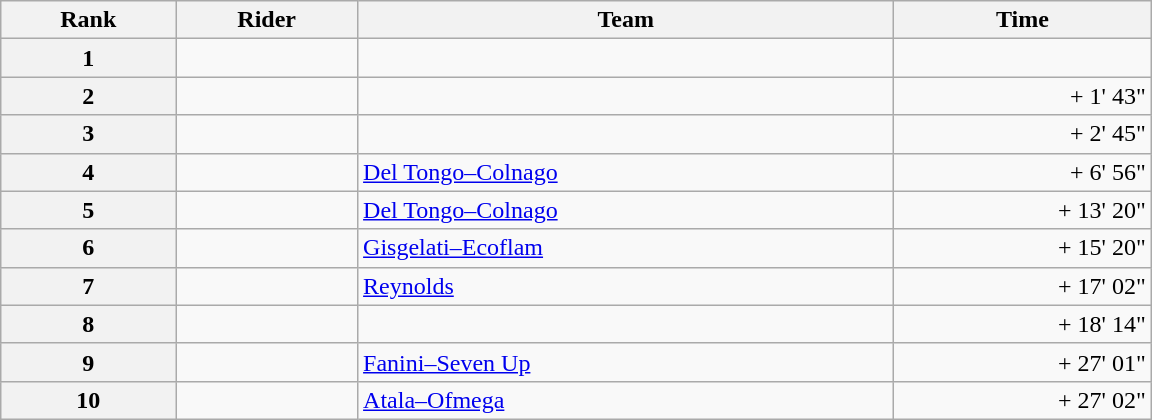<table class="wikitable" style="width:48em;margin-bottom:0;">
<tr>
<th scope="col">Rank</th>
<th scope="col">Rider</th>
<th scope="col">Team</th>
<th scope="col">Time</th>
</tr>
<tr>
<th scope="row">1</th>
<td>   </td>
<td></td>
<td align=right></td>
</tr>
<tr>
<th scope="row">2</th>
<td></td>
<td></td>
<td align=right>+ 1' 43"</td>
</tr>
<tr>
<th scope="row">3</th>
<td></td>
<td></td>
<td align=right>+ 2' 45"</td>
</tr>
<tr>
<th scope="row">4</th>
<td></td>
<td><a href='#'>Del Tongo–Colnago</a></td>
<td align=right>+ 6' 56"</td>
</tr>
<tr>
<th scope="row">5</th>
<td></td>
<td><a href='#'>Del Tongo–Colnago</a></td>
<td align=right>+ 13' 20"</td>
</tr>
<tr>
<th scope="row">6</th>
<td></td>
<td><a href='#'>Gisgelati–Ecoflam</a></td>
<td align=right>+ 15' 20"</td>
</tr>
<tr>
<th scope="row">7</th>
<td></td>
<td><a href='#'>Reynolds</a></td>
<td align=right>+ 17' 02"</td>
</tr>
<tr>
<th scope="row">8</th>
<td></td>
<td></td>
<td align=right>+ 18' 14"</td>
</tr>
<tr>
<th scope="row">9</th>
<td> </td>
<td><a href='#'>Fanini–Seven Up</a></td>
<td align=right>+ 27' 01"</td>
</tr>
<tr>
<th scope="row">10</th>
<td></td>
<td><a href='#'>Atala–Ofmega</a></td>
<td align=right>+ 27' 02"</td>
</tr>
</table>
